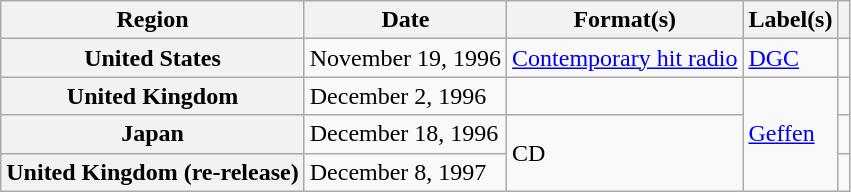<table class="wikitable plainrowheaders">
<tr>
<th scope="col">Region</th>
<th scope="col">Date</th>
<th scope="col">Format(s)</th>
<th scope="col">Label(s)</th>
<th scope="col"></th>
</tr>
<tr>
<th scope="row">United States</th>
<td>November 19, 1996</td>
<td><a href='#'>Contemporary hit radio</a></td>
<td><a href='#'>DGC</a></td>
<td></td>
</tr>
<tr>
<th scope="row">United Kingdom</th>
<td>December 2, 1996</td>
<td></td>
<td rowspan="3"><a href='#'>Geffen</a></td>
<td></td>
</tr>
<tr>
<th scope="row">Japan</th>
<td>December 18, 1996</td>
<td rowspan="2">CD</td>
<td></td>
</tr>
<tr>
<th scope="row">United Kingdom (re-release)</th>
<td>December 8, 1997</td>
<td></td>
</tr>
</table>
